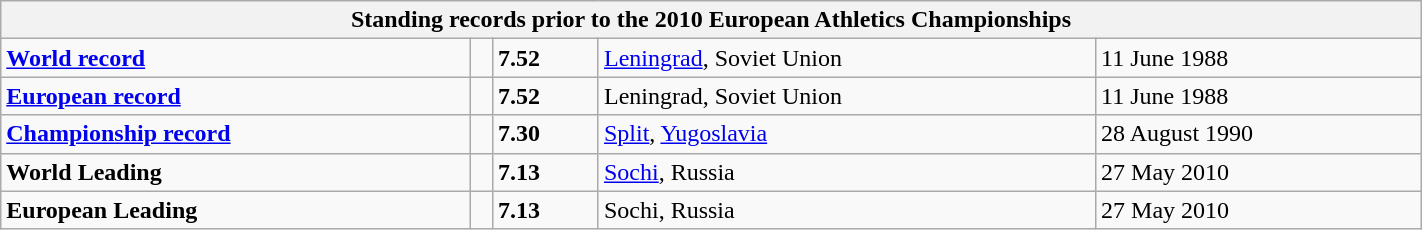<table class="wikitable" width=75%>
<tr>
<th colspan="5">Standing records prior to the 2010 European Athletics Championships</th>
</tr>
<tr>
<td><strong><a href='#'>World record</a></strong></td>
<td></td>
<td><strong>7.52</strong></td>
<td><a href='#'>Leningrad</a>, Soviet Union</td>
<td>11 June 1988</td>
</tr>
<tr>
<td><strong><a href='#'>European record</a></strong></td>
<td></td>
<td><strong>7.52</strong></td>
<td>Leningrad, Soviet Union</td>
<td>11 June 1988</td>
</tr>
<tr>
<td><strong><a href='#'>Championship record</a></strong></td>
<td></td>
<td><strong>7.30</strong></td>
<td><a href='#'>Split</a>, <a href='#'>Yugoslavia</a></td>
<td>28 August 1990</td>
</tr>
<tr>
<td><strong>World Leading</strong></td>
<td></td>
<td><strong>7.13</strong></td>
<td><a href='#'>Sochi</a>, Russia</td>
<td>27 May 2010</td>
</tr>
<tr>
<td><strong>European Leading</strong></td>
<td></td>
<td><strong>7.13</strong></td>
<td>Sochi, Russia</td>
<td>27 May 2010</td>
</tr>
</table>
